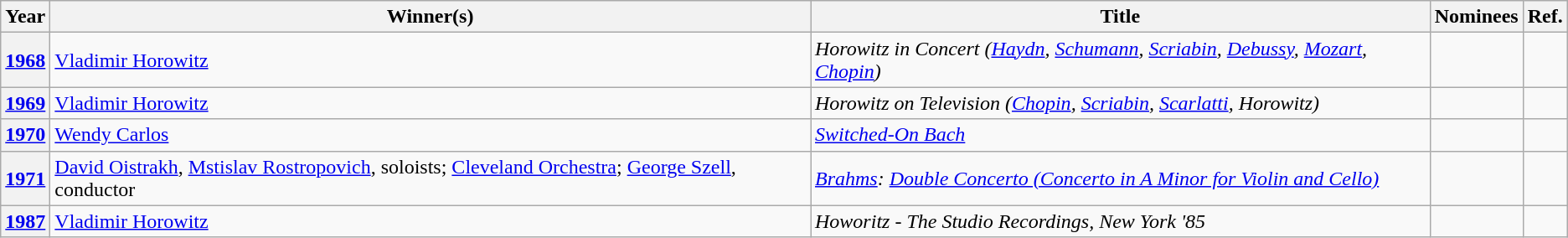<table class="wikitable sortable">
<tr>
<th scope="col">Year</th>
<th scope="col">Winner(s)</th>
<th scope="col">Title</th>
<th scope="col" class="unsortable">Nominees</th>
<th scope="col" class="unsortable">Ref.</th>
</tr>
<tr>
<th scope="row" align="center"><a href='#'>1968</a></th>
<td><a href='#'>Vladimir Horowitz</a></td>
<td><em>Horowitz in Concert (<a href='#'>Haydn</a>, <a href='#'>Schumann</a>, <a href='#'>Scriabin</a>, <a href='#'>Debussy</a>, <a href='#'>Mozart</a>, <a href='#'>Chopin</a>)</em></td>
<td></td>
<td align="center"></td>
</tr>
<tr>
<th scope="row" align="center"><a href='#'>1969</a></th>
<td><a href='#'>Vladimir Horowitz</a></td>
<td><em>Horowitz on Television (<a href='#'>Chopin</a>, <a href='#'>Scriabin</a>, <a href='#'>Scarlatti</a>, Horowitz)</em></td>
<td></td>
<td align="center"></td>
</tr>
<tr>
<th scope="row" align="center"><a href='#'>1970</a></th>
<td><a href='#'>Wendy Carlos</a></td>
<td><em><a href='#'>Switched-On Bach</a></em></td>
<td></td>
<td align="center"></td>
</tr>
<tr>
<th scope="row" align="center"><a href='#'>1971</a></th>
<td><a href='#'>David Oistrakh</a>, <a href='#'>Mstislav Rostropovich</a>, soloists; <a href='#'>Cleveland Orchestra</a>; <a href='#'>George Szell</a>, conductor</td>
<td><em><a href='#'>Brahms</a>: <a href='#'>Double Concerto (Concerto in A Minor for Violin and Cello)</a></em></td>
<td></td>
<td align="center"></td>
</tr>
<tr>
<th scope="row" align="center"><a href='#'>1987</a></th>
<td><a href='#'>Vladimir Horowitz</a></td>
<td><em>Howoritz - The Studio Recordings, New York '85</em></td>
<td></td>
<td align="center"></td>
</tr>
</table>
